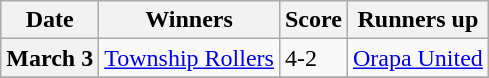<table class="wikitable sortable plainrowheaders">
<tr>
<th scope="col">Date</th>
<th scope="col">Winners</th>
<th scope="col">Score</th>
<th scope="col">Runners up</th>
</tr>
<tr>
<th scope="row">March 3</th>
<td><a href='#'>Township Rollers</a></td>
<td>4-2</td>
<td><a href='#'>Orapa United</a></td>
</tr>
<tr>
</tr>
</table>
